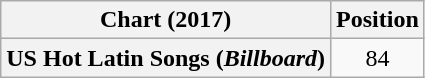<table class="wikitable plainrowheaders" style="text-align:center">
<tr>
<th scope="col">Chart (2017)</th>
<th scope="col">Position</th>
</tr>
<tr>
<th scope="row">US Hot Latin Songs (<em>Billboard</em>)</th>
<td>84</td>
</tr>
</table>
